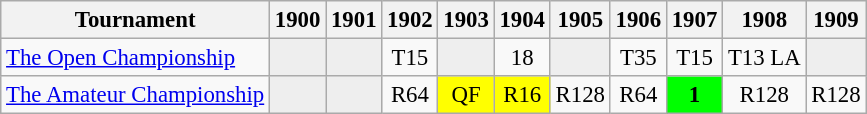<table class="wikitable" style="font-size:95%;text-align:center;">
<tr>
<th>Tournament</th>
<th>1900</th>
<th>1901</th>
<th>1902</th>
<th>1903</th>
<th>1904</th>
<th>1905</th>
<th>1906</th>
<th>1907</th>
<th>1908</th>
<th>1909</th>
</tr>
<tr>
<td align=left><a href='#'>The Open Championship</a></td>
<td style="background:#eeeeee;"></td>
<td style="background:#eeeeee;"></td>
<td>T15</td>
<td style="background:#eeeeee;"></td>
<td>18</td>
<td style="background:#eeeeee;"></td>
<td>T35</td>
<td>T15</td>
<td>T13 <span>LA</span></td>
<td style="background:#eeeeee;"></td>
</tr>
<tr>
<td align=left><a href='#'>The Amateur Championship</a></td>
<td style="background:#eeeeee;"></td>
<td style="background:#eeeeee;"></td>
<td>R64</td>
<td style="background:yellow;">QF</td>
<td style="background:yellow;">R16</td>
<td>R128</td>
<td>R64</td>
<td style="background:#00ff00;"><strong>1</strong></td>
<td>R128</td>
<td>R128</td>
</tr>
</table>
